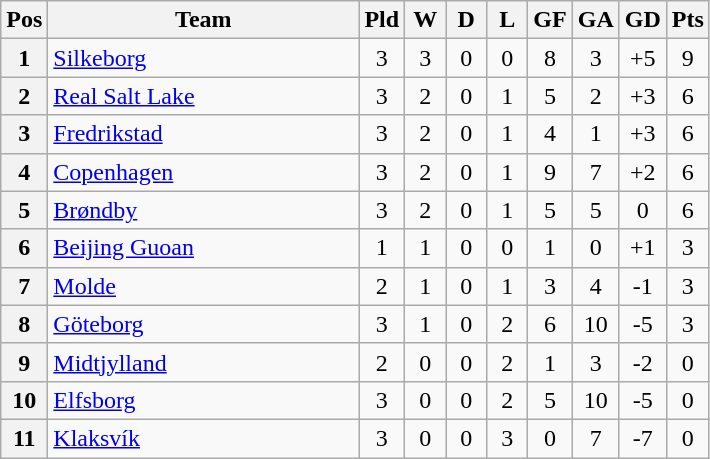<table class="wikitable" style="text-align:center;">
<tr>
<th width=20>Pos</th>
<th width=200>Team</th>
<th width=20>Pld</th>
<th width=20>W</th>
<th width=20>D</th>
<th width=20>L</th>
<th width=20>GF</th>
<th width=20>GA</th>
<th width=20>GD</th>
<th width=20>Pts</th>
</tr>
<tr>
<th>1</th>
<td style="text-align:left"> <a href='#'>Silkeborg</a></td>
<td>3</td>
<td>3</td>
<td>0</td>
<td>0</td>
<td>8</td>
<td>3</td>
<td>+5</td>
<td>9</td>
</tr>
<tr>
<th>2</th>
<td style="text-align:left"> <a href='#'>Real Salt Lake</a></td>
<td>3</td>
<td>2</td>
<td>0</td>
<td>1</td>
<td>5</td>
<td>2</td>
<td>+3</td>
<td>6</td>
</tr>
<tr>
<th>3</th>
<td style="text-align:left"> <a href='#'>Fredrikstad</a></td>
<td>3</td>
<td>2</td>
<td>0</td>
<td>1</td>
<td>4</td>
<td>1</td>
<td>+3</td>
<td>6</td>
</tr>
<tr>
<th>4</th>
<td style="text-align:left"> <a href='#'>Copenhagen</a></td>
<td>3</td>
<td>2</td>
<td>0</td>
<td>1</td>
<td>9</td>
<td>7</td>
<td>+2</td>
<td>6</td>
</tr>
<tr>
<th>5</th>
<td style="text-align:left"> <a href='#'>Brøndby</a></td>
<td>3</td>
<td>2</td>
<td>0</td>
<td>1</td>
<td>5</td>
<td>5</td>
<td>0</td>
<td>6</td>
</tr>
<tr>
<th>6</th>
<td style="text-align:left"> <a href='#'>Beijing Guoan</a></td>
<td>1</td>
<td>1</td>
<td>0</td>
<td>0</td>
<td>1</td>
<td>0</td>
<td>+1</td>
<td>3</td>
</tr>
<tr>
<th>7</th>
<td style="text-align:left"> <a href='#'>Molde</a></td>
<td>2</td>
<td>1</td>
<td>0</td>
<td>1</td>
<td>3</td>
<td>4</td>
<td>-1</td>
<td>3</td>
</tr>
<tr>
<th>8</th>
<td style="text-align:left"> <a href='#'>Göteborg</a></td>
<td>3</td>
<td>1</td>
<td>0</td>
<td>2</td>
<td>6</td>
<td>10</td>
<td>-5</td>
<td>3</td>
</tr>
<tr>
<th>9</th>
<td style="text-align:left"> <a href='#'>Midtjylland</a></td>
<td>2</td>
<td>0</td>
<td>0</td>
<td>2</td>
<td>1</td>
<td>3</td>
<td>-2</td>
<td>0</td>
</tr>
<tr>
<th>10</th>
<td style="text-align:left"> <a href='#'>Elfsborg</a></td>
<td>3</td>
<td>0</td>
<td>0</td>
<td>2</td>
<td>5</td>
<td>10</td>
<td>-5</td>
<td>0</td>
</tr>
<tr>
<th>11</th>
<td style="text-align:left"> <a href='#'>Klaksvík</a></td>
<td>3</td>
<td>0</td>
<td>0</td>
<td>3</td>
<td>0</td>
<td>7</td>
<td>-7</td>
<td>0</td>
</tr>
</table>
